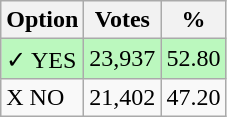<table class="wikitable">
<tr>
<th>Option</th>
<th>Votes</th>
<th>%</th>
</tr>
<tr>
<td style=background:#bbf8be>✓ YES</td>
<td style=background:#bbf8be>23,937</td>
<td style=background:#bbf8be>52.80</td>
</tr>
<tr>
<td>X NO</td>
<td>21,402</td>
<td>47.20</td>
</tr>
</table>
